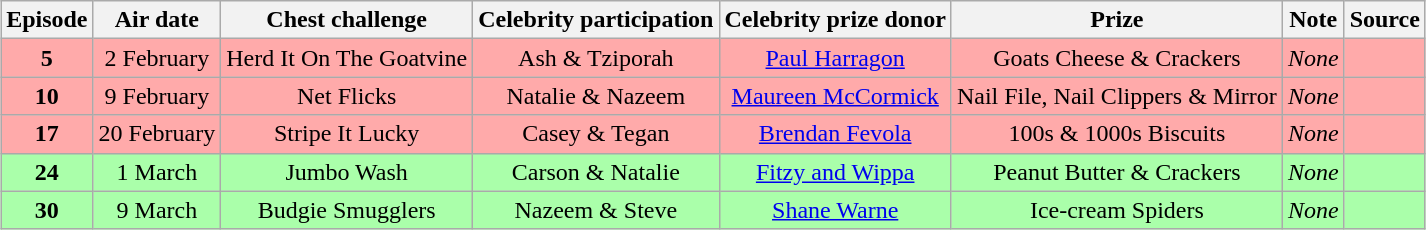<table class="wikitable" style="margin:auto; text-align:center;">
<tr>
<th>Episode</th>
<th>Air date</th>
<th>Chest challenge</th>
<th>Celebrity participation</th>
<th>Celebrity prize donor</th>
<th>Prize</th>
<th>Note</th>
<th>Source</th>
</tr>
<tr style="background:#ffaaaa">
<td><strong>5</strong></td>
<td>2 February</td>
<td>Herd It On The Goatvine</td>
<td>Ash & Tziporah</td>
<td><a href='#'>Paul Harragon</a></td>
<td>Goats Cheese & Crackers</td>
<td><em>None</em></td>
<td></td>
</tr>
<tr style="background:#ffaaaa">
<td><strong>10</strong></td>
<td>9 February</td>
<td>Net Flicks</td>
<td>Natalie & Nazeem</td>
<td><a href='#'>Maureen McCormick</a></td>
<td>Nail File, Nail Clippers & Mirror</td>
<td><em>None</em></td>
<td></td>
</tr>
<tr style="background:#ffaaaa">
<td><strong>17</strong></td>
<td>20 February</td>
<td>Stripe It Lucky</td>
<td>Casey & Tegan</td>
<td><a href='#'>Brendan Fevola</a></td>
<td>100s & 1000s Biscuits</td>
<td><em>None</em></td>
<td></td>
</tr>
<tr style="background:#aaffaa">
<td><strong>24</strong></td>
<td>1 March</td>
<td>Jumbo Wash</td>
<td>Carson & Natalie</td>
<td><a href='#'>Fitzy and Wippa</a></td>
<td>Peanut Butter & Crackers</td>
<td><em>None</em></td>
<td></td>
</tr>
<tr style="background:#aaffaa">
<td><strong>30</strong></td>
<td>9 March</td>
<td>Budgie Smugglers</td>
<td>Nazeem & Steve</td>
<td><a href='#'>Shane Warne</a></td>
<td>Ice-cream Spiders</td>
<td><em>None</em></td>
<td></td>
</tr>
</table>
